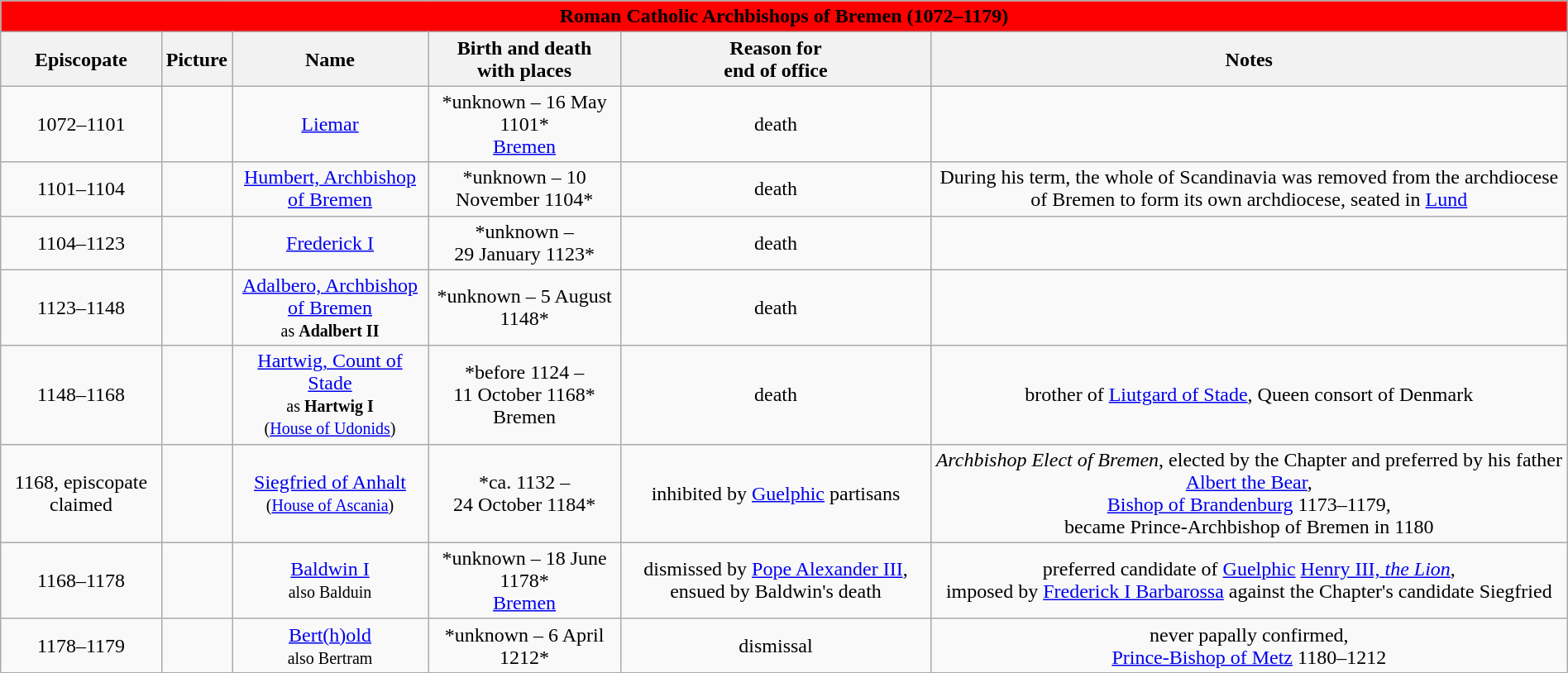<table width=100% class="wikitable">
<tr>
<td colspan="6" bgcolor=red align=center><strong><span>Roman Catholic Archbishops of Bremen (1072–1179)</span></strong></td>
</tr>
<tr>
<th>Episcopate</th>
<th>Picture</th>
<th>Name</th>
<th>Birth and death<br>with places</th>
<th>Reason for <br>end of office</th>
<th>Notes</th>
</tr>
<tr>
<td align=center>1072–1101</td>
<td align=center></td>
<td align="center"><a href='#'>Liemar</a></td>
<td align="center">*unknown – 16 May 1101*<br><a href='#'>Bremen</a></td>
<td align="center">death</td>
<td align="center"></td>
</tr>
<tr>
<td align=center>1101–1104</td>
<td align=center></td>
<td align="center"><a href='#'>Humbert, Archbishop of Bremen</a></td>
<td align="center">*unknown – 10 November 1104*</td>
<td align="center">death</td>
<td align="center">During his term, the whole of Scandinavia was removed from the archdiocese of Bremen to form its own archdiocese, seated in <a href='#'>Lund</a></td>
</tr>
<tr>
<td align=center>1104–1123</td>
<td align=center></td>
<td align="center"><a href='#'>Frederick I</a></td>
<td align="center">*unknown – <br>29 January 1123*</td>
<td align="center">death</td>
<td align="center"></td>
</tr>
<tr>
<td align=center>1123–1148</td>
<td align=center></td>
<td align="center"><a href='#'>Adalbero, Archbishop of Bremen</a><br><small>as <strong>Adalbert II</strong></small></td>
<td align="center">*unknown – 5 August 1148*</td>
<td align="center">death</td>
<td align="center"></td>
</tr>
<tr>
<td align=center>1148–1168</td>
<td align=center></td>
<td align="center"><a href='#'>Hartwig, Count of Stade</a><br><small>as <strong>Hartwig I</strong><br>(<a href='#'>House of Udonids</a>)</small></td>
<td align="center">*before 1124 – <br>11 October 1168*<br>Bremen</td>
<td align="center">death</td>
<td align="center">brother of <a href='#'>Liutgard of Stade</a>, Queen consort of Denmark</td>
</tr>
<tr>
<td align=center>1168, episcopate claimed</td>
<td align=center></td>
<td align="center"><a href='#'>Siegfried of Anhalt</a><br><small>(<a href='#'>House of Ascania</a>)</small></td>
<td align="center">*ca. 1132 – <br>24 October 1184*</td>
<td align="center">inhibited by <a href='#'>Guelphic</a> partisans</td>
<td align="center"><em>Archbishop Elect of Bremen</em>, elected by the Chapter and preferred by his father <a href='#'>Albert the Bear</a>, <br><a href='#'>Bishop of Brandenburg</a> 1173–1179, <br>became Prince-Archbishop of Bremen in 1180</td>
</tr>
<tr>
<td align=center>1168–1178</td>
<td align=center></td>
<td align="center"><a href='#'>Baldwin I</a><br><small>also Balduin</small></td>
<td align="center">*unknown – 18 June 1178*<br><a href='#'>Bremen</a></td>
<td align="center">dismissed by <a href='#'>Pope Alexander III</a>, ensued by Baldwin's death</td>
<td align="center">preferred candidate of <a href='#'>Guelphic</a> <a href='#'>Henry III, <em>the Lion</em></a>, <br>imposed by <a href='#'>Frederick I Barbarossa</a> against the Chapter's candidate Siegfried</td>
</tr>
<tr>
<td align=center>1178–1179</td>
<td align=center></td>
<td align="center"><a href='#'>Bert(h)old</a><br><small>also Bertram</small></td>
<td align="center">*unknown – 6 April 1212*</td>
<td align="center">dismissal</td>
<td align="center">never papally confirmed, <br><a href='#'>Prince-Bishop of Metz</a> 1180–1212</td>
</tr>
<tr>
</tr>
</table>
